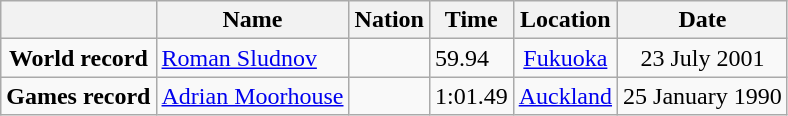<table class=wikitable style=text-align:center>
<tr>
<th></th>
<th>Name</th>
<th>Nation</th>
<th>Time</th>
<th>Location</th>
<th>Date</th>
</tr>
<tr>
<td><strong>World record</strong></td>
<td align=left><a href='#'>Roman Sludnov</a></td>
<td align=left></td>
<td align=left>59.94</td>
<td><a href='#'>Fukuoka</a></td>
<td>23 July 2001</td>
</tr>
<tr>
<td><strong>Games record</strong></td>
<td align=left><a href='#'>Adrian Moorhouse</a></td>
<td align=left></td>
<td align=left>1:01.49</td>
<td><a href='#'>Auckland</a></td>
<td>25 January 1990</td>
</tr>
</table>
